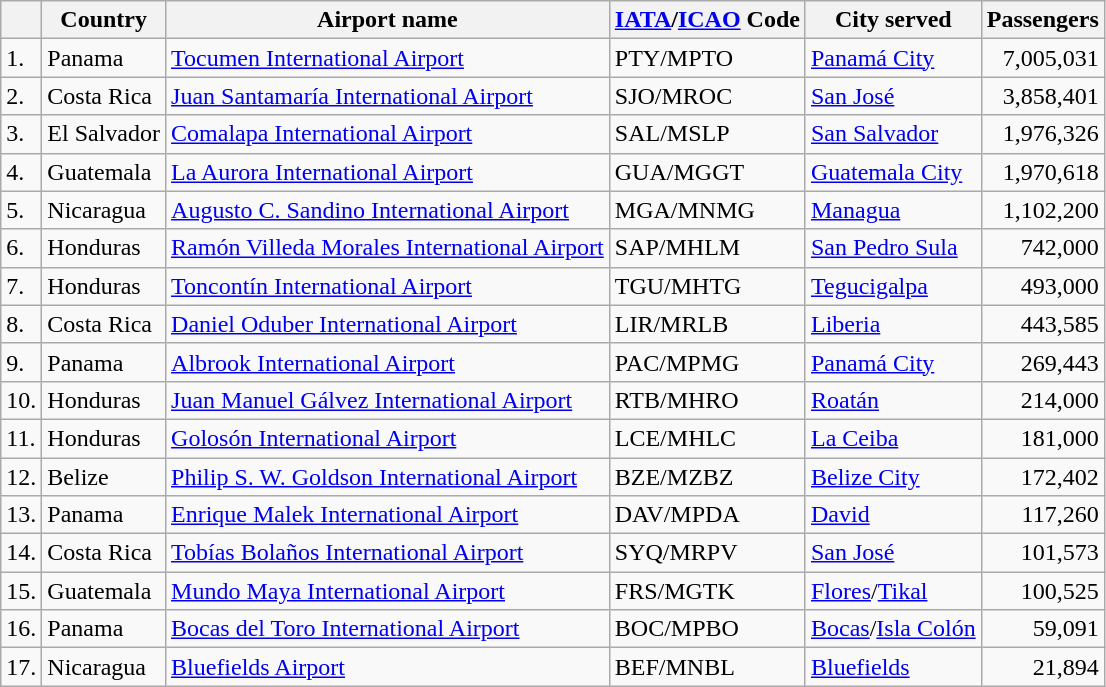<table class="wikitable sortable">
<tr>
<th></th>
<th>Country</th>
<th>Airport name</th>
<th><a href='#'>IATA</a>/<a href='#'>ICAO</a> Code</th>
<th>City served</th>
<th>Passengers</th>
</tr>
<tr>
<td>1.</td>
<td>Panama</td>
<td><a href='#'>Tocumen International Airport</a></td>
<td>PTY/MPTO</td>
<td><a href='#'>Panamá City</a></td>
<td align=right>7,005,031</td>
</tr>
<tr>
<td>2.</td>
<td>Costa Rica</td>
<td><a href='#'>Juan Santamaría International Airport</a></td>
<td>SJO/MROC</td>
<td><a href='#'>San José</a></td>
<td align=right>3,858,401</td>
</tr>
<tr>
<td>3.</td>
<td>El Salvador</td>
<td><a href='#'>Comalapa International Airport</a></td>
<td>SAL/MSLP</td>
<td><a href='#'>San Salvador</a></td>
<td align=right>1,976,326</td>
</tr>
<tr>
<td>4.</td>
<td>Guatemala</td>
<td><a href='#'>La Aurora International Airport</a></td>
<td>GUA/MGGT</td>
<td><a href='#'>Guatemala City</a></td>
<td align=right>1,970,618</td>
</tr>
<tr>
<td>5.</td>
<td>Nicaragua</td>
<td><a href='#'>Augusto C. Sandino International Airport</a></td>
<td>MGA/MNMG</td>
<td><a href='#'>Managua</a></td>
<td align=right>1,102,200</td>
</tr>
<tr>
<td>6.</td>
<td>Honduras</td>
<td><a href='#'>Ramón Villeda Morales International Airport</a></td>
<td>SAP/MHLM</td>
<td><a href='#'>San Pedro Sula</a></td>
<td align=right>742,000</td>
</tr>
<tr>
<td>7.</td>
<td>Honduras</td>
<td><a href='#'>Toncontín International Airport</a></td>
<td>TGU/MHTG</td>
<td><a href='#'>Tegucigalpa</a></td>
<td align=right>493,000</td>
</tr>
<tr>
<td>8.</td>
<td>Costa Rica</td>
<td><a href='#'>Daniel Oduber International Airport</a></td>
<td>LIR/MRLB</td>
<td><a href='#'>Liberia</a></td>
<td align=right>443,585</td>
</tr>
<tr>
<td>9.</td>
<td>Panama</td>
<td><a href='#'>Albrook International Airport</a></td>
<td>PAC/MPMG</td>
<td><a href='#'>Panamá City</a></td>
<td align=right>269,443</td>
</tr>
<tr>
<td>10.</td>
<td>Honduras</td>
<td><a href='#'>Juan Manuel Gálvez International Airport</a></td>
<td>RTB/MHRO</td>
<td><a href='#'>Roatán</a></td>
<td align=right>214,000</td>
</tr>
<tr>
<td>11.</td>
<td>Honduras</td>
<td><a href='#'>Golosón International Airport</a></td>
<td>LCE/MHLC</td>
<td><a href='#'>La Ceiba</a></td>
<td align=right>181,000</td>
</tr>
<tr>
<td>12.</td>
<td>Belize</td>
<td><a href='#'>Philip S. W. Goldson International Airport</a></td>
<td>BZE/MZBZ</td>
<td><a href='#'>Belize City</a></td>
<td align=right>172,402</td>
</tr>
<tr>
<td>13.</td>
<td>Panama</td>
<td><a href='#'>Enrique Malek International Airport</a></td>
<td>DAV/MPDA</td>
<td><a href='#'>David</a></td>
<td align=right>117,260</td>
</tr>
<tr>
<td>14.</td>
<td>Costa Rica</td>
<td><a href='#'>Tobías Bolaños International Airport</a></td>
<td>SYQ/MRPV</td>
<td><a href='#'>San José</a></td>
<td align=right>101,573</td>
</tr>
<tr>
<td>15.</td>
<td>Guatemala</td>
<td><a href='#'>Mundo Maya International Airport</a></td>
<td>FRS/MGTK</td>
<td><a href='#'>Flores</a>/<a href='#'>Tikal</a></td>
<td align=right>100,525</td>
</tr>
<tr>
<td>16.</td>
<td>Panama</td>
<td><a href='#'>Bocas del Toro International Airport</a></td>
<td>BOC/MPBO</td>
<td><a href='#'>Bocas</a>/<a href='#'>Isla Colón</a></td>
<td align=right>59,091</td>
</tr>
<tr>
<td>17.</td>
<td>Nicaragua</td>
<td><a href='#'>Bluefields Airport</a></td>
<td>BEF/MNBL</td>
<td><a href='#'>Bluefields</a></td>
<td align=right>21,894</td>
</tr>
</table>
